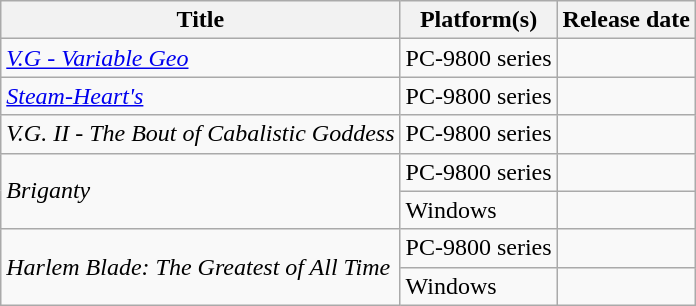<table class="wikitable sortable" width="auto">
<tr>
<th>Title</th>
<th>Platform(s)</th>
<th>Release date</th>
</tr>
<tr>
<td><em><a href='#'>V.G - Variable Geo</a></em></td>
<td>PC-9800 series</td>
<td></td>
</tr>
<tr>
<td><em><a href='#'>Steam-Heart's</a></em></td>
<td>PC-9800 series</td>
<td></td>
</tr>
<tr>
<td><em>V.G. II - The Bout of Cabalistic Goddess</em></td>
<td>PC-9800 series</td>
<td></td>
</tr>
<tr>
<td scope="row" rowspan="2"><em>Briganty</em></td>
<td>PC-9800 series</td>
<td></td>
</tr>
<tr>
<td>Windows</td>
<td></td>
</tr>
<tr>
<td scope="row" rowspan="2"><em>Harlem Blade: The Greatest of All Time</em></td>
<td>PC-9800 series</td>
<td></td>
</tr>
<tr>
<td>Windows</td>
<td></td>
</tr>
</table>
